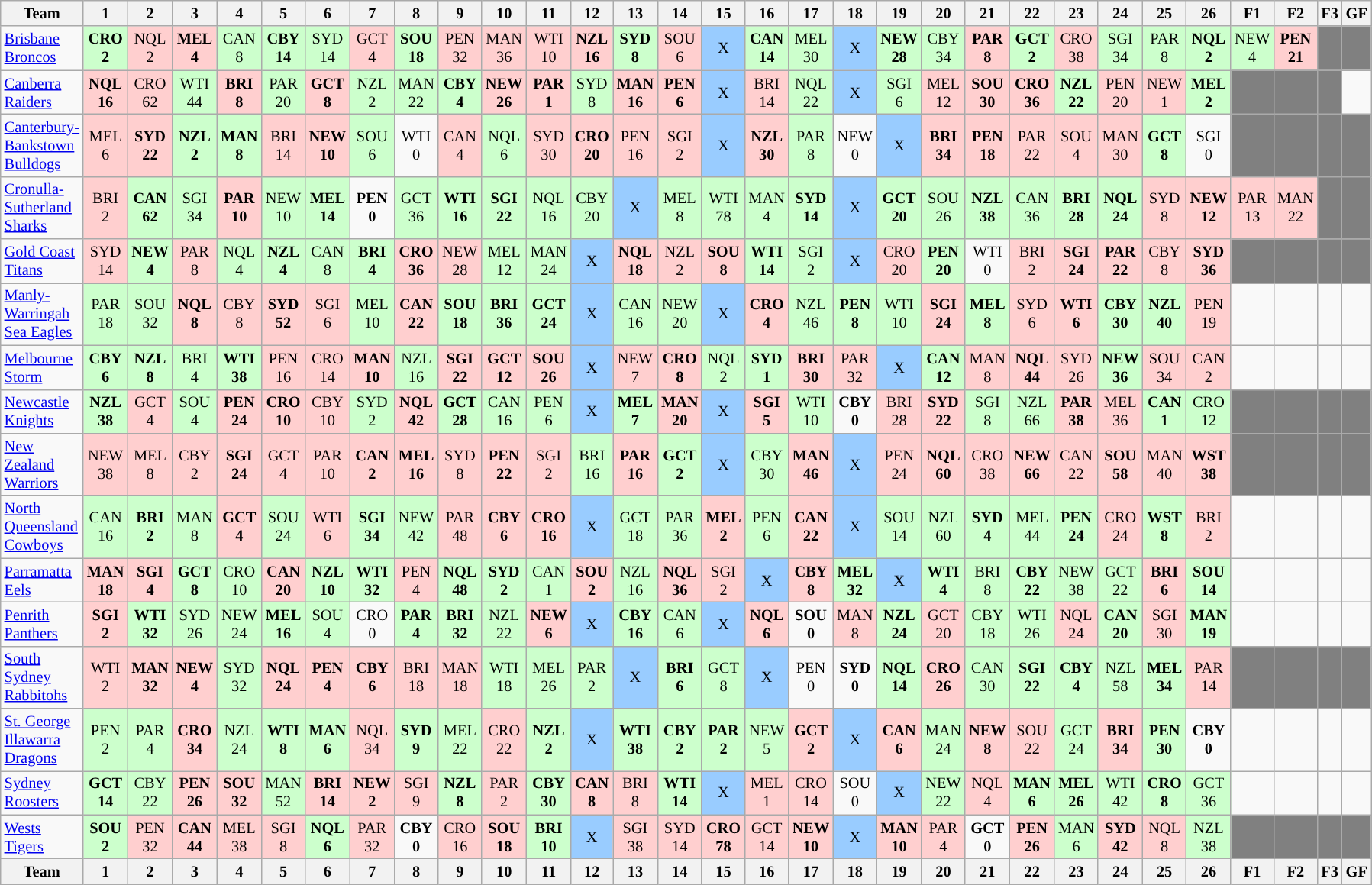<table class="wikitable sortable" style="font-size:85%; text-align:center; width:90%">
<tr valign="top">
<th valign="middle">Team</th>
<th>1</th>
<th>2</th>
<th>3</th>
<th>4</th>
<th>5</th>
<th>6</th>
<th>7</th>
<th>8</th>
<th>9</th>
<th>10</th>
<th>11</th>
<th>12</th>
<th>13</th>
<th>14</th>
<th>15</th>
<th>16</th>
<th>17</th>
<th>18</th>
<th>19</th>
<th>20</th>
<th>21</th>
<th>22</th>
<th>23</th>
<th>24</th>
<th>25</th>
<th>26</th>
<th>F1</th>
<th>F2</th>
<th>F3</th>
<th>GF</th>
</tr>
<tr>
<td align="left"><a href='#'>Brisbane Broncos</a></td>
<td style="background:#cfc;"><strong>CRO<br>2</strong></td>
<td style="background:#FFCFCF;">NQL<br>2</td>
<td style="background:#FFCFCF;"><strong>MEL<br>4</strong></td>
<td style="background:#cfc;">CAN<br>8</td>
<td style="background:#cfc;"><strong>CBY<br>14</strong></td>
<td style="background:#cfc;">SYD<br>14</td>
<td style="background:#FFCFCF;">GCT<br>4</td>
<td style="background:#cfc;"><strong>SOU<br>18</strong></td>
<td style="background:#FFCFCF;">PEN<br>32</td>
<td style="background:#FFCFCF;">MAN<br>36</td>
<td style="background:#FFCFCF;">WTI<br>10</td>
<td style="background:#FFCFCF;"><strong>NZL<br>16</strong></td>
<td style="background:#cfc;"><strong>SYD<br>8</strong></td>
<td style="background:#FFCFCF;">SOU<br>6</td>
<td style="background:#99ccff;">X</td>
<td style="background:#cfc;"><strong>CAN<br>14</strong></td>
<td style="background:#cfc;">MEL<br>30</td>
<td style="background:#99ccff;">X</td>
<td style="background:#cfc;"><strong>NEW<br>28</strong></td>
<td style="background:#cfc;">CBY<br>34</td>
<td style="background:#FFCFCF;"><strong>PAR<br>8</strong></td>
<td style="background:#cfc;"><strong>GCT<br>2</strong></td>
<td style="background:#FFCFCF;">CRO<br>38</td>
<td style="background:#cfc;">SGI<br>34</td>
<td style="background:#cfc;">PAR<br>8</td>
<td style="background:#cfc;"><strong>NQL<br>2</strong></td>
<td style="background:#cfc;">NEW<br>4</td>
<td style="background:#FFCFCF;"><strong>PEN<br>21</strong></td>
<td style="background:#808080;"></td>
<td style="background:#808080;"></td>
</tr>
<tr>
<td align="left"><a href='#'>Canberra Raiders</a></td>
<td style="background:#FFCFCF;"><strong>NQL<br>16</strong></td>
<td style="background:#FFCFCF;">CRO<br>62</td>
<td style="background:#cfc;">WTI<br>44</td>
<td style="background:#FFCFCF;"><strong>BRI<br>8</strong></td>
<td style="background:#cfc;">PAR<br>20</td>
<td style="background:#FFCFCF;"><strong>GCT<br>8</strong></td>
<td style="background:#cfc;">NZL<br>2</td>
<td style="background:#cfc;">MAN<br>22</td>
<td style="background:#cfc;"><strong>CBY<br>4</strong></td>
<td style="background:#FFCFCF;"><strong>NEW<br>26</strong></td>
<td style="background:#FFCFCF;"><strong>PAR<br>1</strong></td>
<td style="background:#cfc;">SYD<br>8</td>
<td style="background:#FFCFCF;"><strong>MAN<br>16</strong></td>
<td style="background:#FFCFCF;"><strong>PEN<br>6</strong></td>
<td style="background:#99ccff;">X</td>
<td style="background:#FFCFCF;">BRI<br>14</td>
<td style="background:#cfc;">NQL<br>22</td>
<td style="background:#99ccff;">X</td>
<td style="background:#cfc;">SGI<br>6</td>
<td style="background:#FFCFCF;">MEL<br>12</td>
<td style="background:#FFCFCF;"><strong>SOU<br>30</strong></td>
<td style="background:#FFCFCF;"><strong>CRO<br>36</strong></td>
<td style="background:#cfc;"><strong>NZL<br>22</strong></td>
<td style="background:#FFCFCF;">PEN<br>20</td>
<td style="background:#FFCFCF;">NEW<br>1</td>
<td style="background:#cfc;"><strong>MEL<br>2</strong></td>
<td style="background:#808080;"></td>
<td style="background:#808080;"></td>
<td style="background:#808080;"></td>
<td style="background:#808080:"></td>
</tr>
<tr>
<td align="left"><a href='#'>Canterbury-Bankstown Bulldogs</a></td>
<td style="background:#FFCFCF;">MEL<br>6</td>
<td style="background:#FFCFCF;"><strong>SYD<br>22</strong></td>
<td style="background:#cfc;"><strong>NZL<br>2</strong></td>
<td style="background:#cfc;"><strong>MAN<br>8</strong></td>
<td style="background:#FFCFCF;">BRI<br>14</td>
<td style="background:#FFCFCF;"><strong>NEW<br>10</strong></td>
<td style="background:#cfc;">SOU<br>6</td>
<td style="background:">WTI<br>0</td>
<td style="background:#FFCFCF;">CAN<br>4</td>
<td style="background:#cfc;">NQL<br>6</td>
<td style="background:#FFCFCF;">SYD<br>30</td>
<td style="background:#FFCFCF;"><strong>CRO<br>20</strong></td>
<td style="background:#FFCFCF;">PEN<br>16</td>
<td style="background:#FFCFCF;">SGI<br>2</td>
<td style="background:#99ccff;">X</td>
<td style="background:#FFCFCF;"><strong>NZL<br>30</strong></td>
<td style="background:#cfc;">PAR<br>8</td>
<td style="background:">NEW<br>0</td>
<td style="background:#99ccff;">X</td>
<td style="background:#FFCFCF;"><strong>BRI<br>34</strong></td>
<td style="background:#FFCFCF;"><strong>PEN<br>18</strong></td>
<td style="background:#FFCFCF;">PAR<br>22</td>
<td style="background:#FFCFCF;">SOU<br>4</td>
<td style="background:#FFCFCF;">MAN<br>30</td>
<td style="background:#cfc;"><strong>GCT<br>8</strong></td>
<td style="background:">SGI<br>0</td>
<td style="background:#808080;"></td>
<td style="background:#808080;"></td>
<td style="background:#808080;"></td>
<td style="background:#808080;"></td>
</tr>
<tr>
<td align="left"><a href='#'>Cronulla-Sutherland Sharks</a></td>
<td style="background:#FFCFCF;">BRI<br>2</td>
<td style="background:#cfc;"><strong>CAN<br>62</strong></td>
<td style="background:#cfc;">SGI<br>34</td>
<td style="background:#FFCFCF;"><strong>PAR<br>10</strong></td>
<td style="background:#cfc;">NEW<br>10</td>
<td style="background:#cfc;"><strong>MEL<br>14</strong></td>
<td style="background:"><strong>PEN<br>0</strong></td>
<td style="background:#cfc;">GCT<br>36</td>
<td style="background:#cfc;"><strong>WTI<br>16</strong></td>
<td style="background:#cfc;"><strong>SGI<br>22</strong></td>
<td style="background:#cfc;">NQL<br>16</td>
<td style="background:#cfc;">CBY<br>20</td>
<td style="background:#99ccff;">X</td>
<td style="background:#cfc;">MEL<br>8</td>
<td style="background:#cfc;">WTI<br>78</td>
<td style="background:#cfc;">MAN<br>4</td>
<td style="background:#cfc;"><strong>SYD<br>14</strong></td>
<td style="background:#99ccff;">X</td>
<td style="background:#cfc;"><strong>GCT<br>20</strong></td>
<td style="background:#cfc;">SOU<br>26</td>
<td style="background:#cfc;"><strong>NZL<br>38</strong></td>
<td style="background:#cfc;">CAN<br>36</td>
<td style="background:#cfc;"><strong>BRI<br>28</strong></td>
<td style="background:#cfc;"><strong>NQL<br>24</strong></td>
<td style="background:#FFCFCF;">SYD<br>8</td>
<td style="background:#FFCFCF;"><strong>NEW<br>12</strong></td>
<td style="background:#FFCFCF;">PAR<br>13</td>
<td style="background:#FFCFCF;">MAN<br>22</td>
<td style="background:#808080;"></td>
<td style="background:#808080;"></td>
</tr>
<tr>
<td align="left"><a href='#'>Gold Coast Titans</a></td>
<td style="background:#FFCFCF;">SYD<br>14</td>
<td style="background:#cfc;"><strong>NEW<br>4</strong></td>
<td style="background:#FFCFCF;">PAR<br>8</td>
<td style="background:#cfc;">NQL<br>4</td>
<td style="background:#cfc;"><strong>NZL<br>4</strong></td>
<td style="background:#cfc;">CAN<br>8</td>
<td style="background:#cfc;"><strong>BRI<br>4</strong></td>
<td style="background:#FFCFCF;"><strong>CRO<br>36</strong></td>
<td style="background:#FFCFCF;">NEW<br>28</td>
<td style="background:#cfc;">MEL<br>12</td>
<td style="background:#cfc;">MAN<br>24</td>
<td style="background:#99ccff;">X</td>
<td style="background:#FFCFCF;"><strong>NQL<br>18</strong></td>
<td style="background:#FFCFCF;">NZL<br>2</td>
<td style="background:#FFCFCF;"><strong>SOU<br>8</strong></td>
<td style="background:#cfc;"><strong>WTI<br>14</strong></td>
<td style="background:#cfc;">SGI<br>2</td>
<td style="background:#99ccff;">X</td>
<td style="background:#FFCFCF;">CRO<br>20</td>
<td style="background:#cfc;"><strong>PEN<br>20</strong></td>
<td style="background:">WTI<br>0</td>
<td style="background:#FFCFCF;">BRI<br>2</td>
<td style="background:#FFCFCF;"><strong>SGI<br>24</strong></td>
<td style="background:#FFCFCF;"><strong>PAR<br>22</strong></td>
<td style="background:#FFCFCF;">CBY<br>8</td>
<td style="background:#FFCFCF;"><strong>SYD<br>36</strong></td>
<td style="background:#808080;"></td>
<td style="background:#808080;"></td>
<td style="background:#808080;"></td>
<td style="background:#808080;"></td>
</tr>
<tr>
<td align="left"><a href='#'>Manly-Warringah Sea Eagles</a></td>
<td style="background:#cfc;">PAR<br>18</td>
<td style="background:#cfc;">SOU<br>32</td>
<td style="background:#FFCFCF;"><strong>NQL<br>8</strong></td>
<td style="background:#FFCFCF;">CBY<br>8</td>
<td style="background:#FFCFCF;"><strong>SYD<br>52</strong></td>
<td style="background:#FFCFCF;">SGI<br>6</td>
<td style="background:#cfc;">MEL<br>10</td>
<td style="background:#FFCFCF;"><strong>CAN<br>22</strong></td>
<td style="background:#cfc;"><strong>SOU<br>18</strong></td>
<td style="background:#cfc;"><strong>BRI<br>36</strong></td>
<td style="background:#cfc;"><strong>GCT<br>24</strong></td>
<td style="background:#99ccff;">X</td>
<td style="background:#cfc;">CAN<br>16</td>
<td style="background:#cfc;">NEW<br>20</td>
<td style="background:#99ccff;">X</td>
<td style="background:#FFCFCF;"><strong>CRO<br>4</strong></td>
<td style="background:#cfc;">NZL<br>46</td>
<td style="background:#cfc;"><strong>PEN<br>8</strong></td>
<td style="background:#cfc;">WTI<br>10</td>
<td style="background:#FFCFCF;"><strong>SGI<br>24</strong></td>
<td style="background:#cfc;"><strong>MEL<br>8</strong></td>
<td style="background:#FFCFCF;">SYD<br>6</td>
<td style="background:#FFCFCF;"><strong>WTI<br>6</strong></td>
<td style="background:#cfc;"><strong>CBY<br>30</strong></td>
<td style="background:#cfc;"><strong>NZL<br>40</strong></td>
<td style="background:#FFCFCF;">PEN<br>19</td>
<td style="background:"></td>
<td style="background:"></td>
<td style="background:"></td>
<td style="background:"></td>
</tr>
<tr>
<td align="left"><a href='#'>Melbourne Storm</a></td>
<td style="background:#cfc;"><strong>CBY<br>6</strong></td>
<td style="background:#cfc;"><strong>NZL<br>8</strong></td>
<td style="background:#cfc;">BRI<br>4</td>
<td style="background:#cfc;"><strong>WTI<br>38</strong></td>
<td style="background:#FFCFCF;">PEN<br>16</td>
<td style="background:#FFCFCF;">CRO<br>14</td>
<td style="background:#FFCFCF;"><strong>MAN<br>10</strong></td>
<td style="background:#cfc;">NZL<br>16</td>
<td style="background:#FFCFCF;"><strong>SGI<br>22</strong></td>
<td style="background:#FFCFCF;"><strong>GCT<br>12</strong></td>
<td style="background:#FFCFCF;"><strong>SOU<br>26</strong></td>
<td style="background:#99ccff;">X</td>
<td style="background:#FFCFCF;">NEW<br>7</td>
<td style="background:#FFCFCF;"><strong>CRO<br>8</strong></td>
<td style="background:#cfc;">NQL<br>2</td>
<td style="background:#cfc;"><strong>SYD<br>1</strong></td>
<td style="background:#FFCFCF;"><strong>BRI<br>30</strong></td>
<td style="background:#FFCFCF;">PAR<br>32</td>
<td style="background:#99ccff;">X</td>
<td style="background:#cfc;"><strong>CAN<br>12</strong></td>
<td style="background:#FFCFCF;">MAN<br>8</td>
<td style="background:#FFCFCF;"><strong>NQL<br>44</strong></td>
<td style="background:#FFCFCF;">SYD<br>26</td>
<td style="background:#cfc;"><strong>NEW<br>36</strong></td>
<td style="background:#FFCFCF;">SOU<br>34</td>
<td style="background:#FFCFCF;">CAN<br>2</td>
<td style="background:"></td>
<td style="background:"></td>
<td style="background:"></td>
<td style="background:"></td>
</tr>
<tr>
<td align="left"><a href='#'>Newcastle Knights</a></td>
<td style="background:#cfc;"><strong>NZL<br>38</strong></td>
<td style="background:#FFCFCF;">GCT<br>4</td>
<td style="background:#cfc;">SOU<br>4</td>
<td style="background:#FFCFCF;"><strong>PEN<br>24</strong></td>
<td style="background:#FFCFCF;"><strong>CRO<br>10</strong></td>
<td style="background:#FFCFCF;">CBY<br>10</td>
<td style="background:#cfc;">SYD<br>2</td>
<td style="background:#FFCFCF;"><strong>NQL<br>42</strong></td>
<td style="background:#cfc;"><strong>GCT<br>28</strong></td>
<td style="background:#cfc;">CAN<br>16</td>
<td style="background:#cfc;">PEN<br>6</td>
<td style="background:#99ccff;">X</td>
<td style="background:#cfc;"><strong>MEL<br>7</strong></td>
<td style="background:#FFCFCF;"><strong>MAN<br>20</strong></td>
<td style="background:#99ccff;">X</td>
<td style="background:#FFCFCF;"><strong>SGI<br>5</strong></td>
<td style="background:#cfc;">WTI<br>10</td>
<td style="background:"><strong>CBY<br>0</strong></td>
<td style="background:#FFCFCF;">BRI<br>28</td>
<td style="background:#FFCFCF;"><strong>SYD<br>22</strong></td>
<td style="background:#cfc;">SGI<br>8</td>
<td style="background:#cfc;">NZL<br>66</td>
<td style="background:#FFCFCF;"><strong>PAR<br>38</strong></td>
<td style="background:#FFCFCF;">MEL<br>36</td>
<td style="background:#cfc;"><strong>CAN<br>1</strong></td>
<td style="background:#cfc;">CRO<br>12</td>
<td style="background:#808080;"></td>
<td style="background:#808080;"></td>
<td style="background:#808080;"></td>
<td style="background:#808080;"></td>
</tr>
<tr>
<td align="left"><a href='#'>New Zealand Warriors</a></td>
<td style="background:#FFCFCF;">NEW<br>38</td>
<td style="background:#FFCFCF;">MEL<br>8</td>
<td style="background:#FFCFCF;">CBY<br>2</td>
<td style="background:#FFCFCF;"><strong>SGI<br>24</strong></td>
<td style="background:#FFCFCF;">GCT<br>4</td>
<td style="background:#FFCFCF;">PAR<br>10</td>
<td style="background:#FFCFCF;"><strong>CAN<br>2</strong></td>
<td style="background:#FFCFCF;"><strong>MEL<br>16</strong></td>
<td style="background:#FFCFCF;">SYD<br>8</td>
<td style="background:#FFCFCF;"><strong>PEN<br>22</strong></td>
<td style="background:#FFCFCF;">SGI<br>2</td>
<td style="background:#cfc;">BRI<br>16</td>
<td style="background:#FFCFCF;"><strong>PAR<br>16</strong></td>
<td style="background:#cfc;"><strong>GCT<br>2</strong></td>
<td style="background:#99ccff;">X</td>
<td style="background:#cfc;">CBY<br>30</td>
<td style="background:#FFCFCF;"><strong>MAN<br>46</strong></td>
<td style="background:#99ccff;">X</td>
<td style="background:#FFCFCF;">PEN<br>24</td>
<td style="background:#FFCFCF;"><strong>NQL<br>60</strong></td>
<td style="background:#FFCFCF;">CRO<br>38</td>
<td style="background:#FFCFCF;"><strong>NEW<br>66</strong></td>
<td style="background:#FFCFCF;">CAN<br>22</td>
<td style="background:#FFCFCF;"><strong>SOU<br>58</strong></td>
<td style="background:#FFCFCF;">MAN<br>40</td>
<td style="background:#FFCFCF;"><strong>WST<br>38</strong></td>
<td style="background:#808080;"></td>
<td style="background:#808080;"></td>
<td style="background:#808080;"></td>
<td style="background:#808080;"></td>
</tr>
<tr>
<td align="left"><a href='#'>North Queensland Cowboys</a></td>
<td style="background:#cfc;">CAN<br>16</td>
<td style="background:#cfc;"><strong>BRI<br>2</strong></td>
<td style="background:#cfc;">MAN<br>8</td>
<td style="background:#FFCFCF;"><strong>GCT<br>4</strong></td>
<td style="background:#cfc;">SOU<br>24</td>
<td style="background:#FFCFCF;">WTI<br>6</td>
<td style="background:#cfc;"><strong>SGI<br>34</strong></td>
<td style="background:#cfc;">NEW<br>42</td>
<td style="background:#FFCFCF;">PAR<br>48</td>
<td style="background:#FFCFCF;"><strong>CBY<br>6</strong></td>
<td style="background:#FFCFCF;"><strong>CRO<br>16</strong></td>
<td style="background:#99ccff;">X</td>
<td style="background:#cfc;">GCT<br>18</td>
<td style="background:#cfc;">PAR<br>36</td>
<td style="background:#FFCFCF;"><strong>MEL<br>2</strong></td>
<td style="background:#cfc;">PEN<br>6</td>
<td style="background:#FFCFCF;"><strong>CAN<br>22</strong></td>
<td style="background:#99ccff;">X</td>
<td style="background:#cfc;">SOU<br>14</td>
<td style="background:#cfc;">NZL<br>60</td>
<td style="background:#cfc;"><strong>SYD<br>4</strong></td>
<td style="background:#cfc;">MEL<br>44</td>
<td style="background:#cfc;"><strong>PEN<br>24</strong></td>
<td style="background:#FFCFCF;">CRO<br>24</td>
<td style="background:#cfc;"><strong>WST<br>8</strong></td>
<td style="background:#FFCFCF;">BRI<br>2</td>
<td style="background:"></td>
<td style="background:"></td>
<td style="background:"></td>
<td style="background:"></td>
</tr>
<tr>
<td align="left"><a href='#'>Parramatta Eels</a></td>
<td style="background:#FFCFCF;"><strong>MAN<br>18</strong></td>
<td style="background:#FFCFCF;"><strong>SGI<br>4</strong></td>
<td style="background:#cfc;"><strong>GCT<br>8</strong></td>
<td style="background:#cfc;">CRO<br>10</td>
<td style="background:#FFCFCF;"><strong>CAN<br>20</strong></td>
<td style="background:#cfc;"><strong>NZL<br>10</strong></td>
<td style="background:#cfc;"><strong>WTI<br>32</strong></td>
<td style="background:#FFCFCF;">PEN<br>4</td>
<td style="background:#cfc;"><strong>NQL<br>48</strong></td>
<td style="background:#cfc;"><strong>SYD<br>2</strong></td>
<td style="background:#cfc;">CAN<br>1</td>
<td style="background:#FFCFCF;"><strong>SOU<br>2</strong></td>
<td style="background:#cfc;">NZL<br>16</td>
<td style="background:#FFCFCF;"><strong>NQL<br>36</strong></td>
<td style="background:#FFCFCF;">SGI<br>2</td>
<td style="background:#99ccff;">X</td>
<td style="background:#FFCFCF;"><strong>CBY<br>8</strong></td>
<td style="background:#cfc;"><strong>MEL<br>32</strong></td>
<td style="background:#99ccff;">X</td>
<td style="background:#cfc;"><strong>WTI<br>4</strong></td>
<td style="background:#cfc;">BRI<br>8</td>
<td style="background:#cfc;"><strong>CBY<br>22</strong></td>
<td style="background:#cfc;">NEW<br>38</td>
<td style="background:#cfc;">GCT<br>22</td>
<td style="background:#FFCFCF;"><strong>BRI<br>6</strong></td>
<td style="background:#cfc;"><strong>SOU<br>14</strong></td>
<td style="background:"></td>
<td style="background:"></td>
<td style="background:"></td>
<td style="background:"></td>
</tr>
<tr>
<td align="left"><a href='#'>Penrith Panthers</a></td>
<td style="background:#FFCFCF;"><strong>SGI<br>2</strong></td>
<td style="background:#cfc;"><strong>WTI<br>32</strong></td>
<td style="background:#cfc;">SYD<br>26</td>
<td style="background:#cfc;">NEW<br>24</td>
<td style="background:#cfc;"><strong>MEL<br>16</strong></td>
<td style="background:#cfc;">SOU<br>4</td>
<td style="background:">CRO<br>0</td>
<td style="background:#cfc;"><strong>PAR<br>4</strong></td>
<td style="background:#cfc;"><strong>BRI<br>32</strong></td>
<td style="background:#cfc;">NZL<br>22</td>
<td style="background:#FFCFCF;"><strong>NEW<br>6</strong></td>
<td style="background:#99ccff;">X</td>
<td style="background:#cfc;"><strong>CBY<br>16</strong></td>
<td style="background:#cfc;">CAN<br>6</td>
<td style="background:#99ccff;">X</td>
<td style="background:#FFCFCF;"><strong>NQL<br>6</strong></td>
<td style="background:"><strong>SOU<br>0</strong></td>
<td style="background:#FFCFCF;">MAN<br>8</td>
<td style="background:#cfc;"><strong>NZL<br>24</strong></td>
<td style="background:#FFCFCF;">GCT<br>20</td>
<td style="background:#cfc;">CBY<br>18</td>
<td style="background:#cfc;">WTI<br>26</td>
<td style="background:#FFCFCF;">NQL<br>24</td>
<td style="background:#cfc;"><strong>CAN<br>20</strong></td>
<td style="background:#FFCFCF;">SGI<br>30</td>
<td style="background:#cfc;"><strong>MAN<br>19</strong></td>
<td style="background:"></td>
<td style="background:"></td>
<td style="background:"></td>
<td style="background:"></td>
</tr>
<tr>
<td align="left"><a href='#'>South Sydney Rabbitohs</a></td>
<td style="background:#FFCFCF;">WTI<br>2</td>
<td style="background:#FFCFCF;"><strong>MAN<br>32</strong></td>
<td style="background:#FFCFCF;"><strong>NEW<br>4</strong></td>
<td style="background:#cfc;">SYD<br>32</td>
<td style="background:#FFCFCF;"><strong>NQL<br>24</strong></td>
<td style="background:#FFCFCF;"><strong>PEN<br>4</strong></td>
<td style="background:#FFCFCF;"><strong>CBY<br>6</strong></td>
<td style="background:#FFCFCF;">BRI<br>18</td>
<td style="background:#FFCFCF;">MAN<br>18</td>
<td style="background:#cfc;">WTI<br>18</td>
<td style="background:#cfc;">MEL<br>26</td>
<td style="background:#cfc;">PAR<br>2</td>
<td style="background:#99ccff;">X</td>
<td style="background:#cfc;"><strong>BRI<br>6</strong></td>
<td style="background:#cfc;">GCT<br>8</td>
<td style="background:#99ccff;">X</td>
<td style="background:">PEN<br>0</td>
<td style="background:"><strong>SYD<br>0</strong></td>
<td style="background:#cfc;"><strong>NQL<br>14</strong></td>
<td style="background:#FFCFCF;"><strong>CRO<br>26</strong></td>
<td style="background:#cfc;">CAN<br>30</td>
<td style="background:#cfc;"><strong>SGI<br>22</strong></td>
<td style="background:#cfc;"><strong>CBY<br>4</strong></td>
<td style="background:#cfc;">NZL<br>58</td>
<td style="background:#cfc;"><strong>MEL<br>34</strong></td>
<td style="background:#FFCFCF;">PAR<br>14</td>
<td style="background:#808080;"></td>
<td style="background:#808080;"></td>
<td style="background:#808080;"></td>
<td style="background:#808080;"></td>
</tr>
<tr>
<td align="left"><a href='#'>St. George Illawarra Dragons</a></td>
<td style="background:#cfc;">PEN<br>2</td>
<td style="background:#cfc;">PAR<br>4</td>
<td style="background:#FFCFCF;"><strong>CRO<br>34</strong></td>
<td style="background:#cfc;">NZL<br>24</td>
<td style="background:#cfc;"><strong>WTI<br>8</strong></td>
<td style="background:#cfc;"><strong>MAN<br>6</strong></td>
<td style="background:#FFCFCF;">NQL<br>34</td>
<td style="background:#cfc;"><strong>SYD<br>9</strong></td>
<td style="background:#cfc;">MEL<br>22</td>
<td style="background:#FFCFCF;">CRO<br>22</td>
<td style="background:#cfc;"><strong>NZL<br>2</strong></td>
<td style="background:#99ccff;">X</td>
<td style="background:#cfc;"><strong>WTI<br>38</strong></td>
<td style="background:#cfc;"><strong>CBY<br>2</strong></td>
<td style="background:#cfc;"><strong>PAR<br>2</strong></td>
<td style="background:#cfc;">NEW<br>5</td>
<td style="background:#FFCFCF;"><strong>GCT<br>2</strong></td>
<td style="background:#99ccff;">X</td>
<td style="background:#FFCFCF;"><strong>CAN<br>6</strong></td>
<td style="background:#cfc;">MAN<br>24</td>
<td style="background:#FFCFCF;"><strong>NEW<br>8</strong></td>
<td style="background:#FFCFCF;">SOU<br>22</td>
<td style="background:#cfc;">GCT<br>24</td>
<td style="background:#FFCFCF;"><strong>BRI<br>34</strong></td>
<td style="background:#cfc;"><strong>PEN<br>30</strong></td>
<td style="background:"><strong>CBY<br>0</strong></td>
<td style="background:"></td>
<td style="background:"></td>
<td style="background:"></td>
<td style="background:"></td>
</tr>
<tr>
<td align="left"><a href='#'>Sydney Roosters</a></td>
<td style="background:#cfc;"><strong>GCT<br>14</strong></td>
<td style="background:#cfc;">CBY<br>22</td>
<td style="background:#FFCFCF;"><strong>PEN<br>26</strong></td>
<td style="background:#FFCFCF;"><strong>SOU<br>32</strong></td>
<td style="background:#cfc;">MAN<br>52</td>
<td style="background:#FFCFCF;"><strong>BRI<br>14</strong></td>
<td style="background:#FFCFCF;"><strong>NEW<br>2</strong></td>
<td style="background:#FFCFCF;">SGI<br>9</td>
<td style="background:#cfc;"><strong>NZL<br>8</strong></td>
<td style="background:#FFCFCF;">PAR<br>2</td>
<td style="background:#cfc;"><strong>CBY<br>30</strong></td>
<td style="background:#FFCFCF;"><strong>CAN<br>8</strong></td>
<td style="background:#FFCFCF;">BRI<br>8</td>
<td style="background:#cfc;"><strong>WTI<br>14</strong></td>
<td style="background:#99ccff;">X</td>
<td style="background:#FFCFCF;">MEL<br>1</td>
<td style="background:#FFCFCF;">CRO<br>14</td>
<td style="background:">SOU<br>0</td>
<td style="background:#99ccff;">X</td>
<td style="background:#cfc;">NEW<br>22</td>
<td style="background:#FFCFCF;">NQL<br>4</td>
<td style="background:#cfc;"><strong>MAN<br>6</strong></td>
<td style="background:#cfc;"><strong>MEL<br>26</strong></td>
<td style="background:#cfc;">WTI<br>42</td>
<td style="background:#cfc;"><strong>CRO<br>8</strong></td>
<td style="background:#cfc;">GCT<br>36</td>
<td style="background:"></td>
<td style="background:"></td>
<td style="background:"></td>
<td style="background:"></td>
</tr>
<tr>
<td align="left"><a href='#'>Wests Tigers</a></td>
<td style="background:#cfc;"><strong>SOU<br>2</strong></td>
<td style="background:#FFCFCF;">PEN<br>32</td>
<td style="background:#FFCFCF;"><strong>CAN<br>44</strong></td>
<td style="background:#FFCFCF;">MEL<br>38</td>
<td style="background:#FFCFCF;">SGI<br>8</td>
<td style="background:#cfc;"><strong>NQL<br>6</strong></td>
<td style="background:#FFCFCF;">PAR<br>32</td>
<td style="background:"><strong>CBY<br>0</strong></td>
<td style="background:#FFCFCF;">CRO<br>16</td>
<td style="background:#FFCFCF;"><strong>SOU<br>18</strong></td>
<td style="background:#cfc;"><strong>BRI<br>10</strong></td>
<td style="background:#99ccff;">X</td>
<td style="background:#FFCFCF;">SGI<br>38</td>
<td style="background:#FFCFCF;">SYD<br>14</td>
<td style="background:#FFCFCF;"><strong>CRO<br>78</strong></td>
<td style="background:#FFCFCF;">GCT<br>14</td>
<td style="background:#FFCFCF;"><strong>NEW<br>10</strong></td>
<td style="background:#99ccff;">X</td>
<td style="background:#FFCFCF;"><strong>MAN<br>10</strong></td>
<td style="background:#FFCFCF;">PAR<br>4</td>
<td style="background:"><strong>GCT<br>0</strong></td>
<td style="background:#FFCFCF;"><strong>PEN<br>26</strong></td>
<td style="background:#cfc;">MAN<br>6</td>
<td style="background:#FFCFCF;"><strong>SYD<br>42</strong></td>
<td style="background:#FFCFCF;">NQL<br>8</td>
<td style="background:#cfc;">NZL<br>38</td>
<td style="background:#808080;"></td>
<td style="background:#808080;"></td>
<td style="background:#808080;"></td>
<td style="background:#808080;"></td>
</tr>
<tr valign="top">
<th valign="middle">Team</th>
<th>1</th>
<th>2</th>
<th>3</th>
<th>4</th>
<th>5</th>
<th>6</th>
<th>7</th>
<th>8</th>
<th>9</th>
<th>10</th>
<th>11</th>
<th>12</th>
<th>13</th>
<th>14</th>
<th>15</th>
<th>16</th>
<th>17</th>
<th>18</th>
<th>19</th>
<th>20</th>
<th>21</th>
<th>22</th>
<th>23</th>
<th>24</th>
<th>25</th>
<th>26</th>
<th>F1</th>
<th>F2</th>
<th>F3</th>
<th>GF</th>
</tr>
</table>
